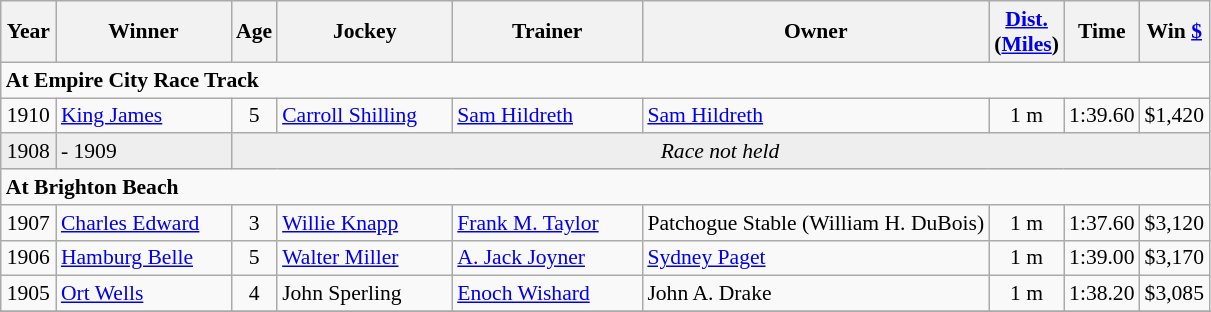<table class="wikitable sortable" style="font-size:90%">
<tr>
<th style="width:30px">Year<br></th>
<th style="width:110px">Winner<br></th>
<th style="width:20px">Age<br></th>
<th style="width:110px">Jockey<br></th>
<th style="width:120px">Trainer<br></th>
<th>Owner<br></th>
<th style="width:25px"><a href='#'>Dist.</a><br> <span>(<a href='#'>Miles</a>)</span></th>
<th style="width:25px">Time<br></th>
<th style="width:35px">Win <a href='#'>$</a><br></th>
</tr>
<tr>
<td align="left" colspan=9><strong>At Empire City Race Track</strong></td>
</tr>
<tr>
<td align=center>1910</td>
<td><a href='#'>King James</a></td>
<td align=center>5</td>
<td><a href='#'>Carroll Shilling</a></td>
<td><a href='#'>Sam Hildreth</a></td>
<td><a href='#'>Sam Hildreth</a></td>
<td align=center>1 m</td>
<td>1:39.60</td>
<td>$1,420</td>
</tr>
<tr bgcolor="#eeeeee">
<td align=center>1908</td>
<td>- 1909</td>
<td align=center  colspan=7><em>Race not held</em></td>
</tr>
<tr>
<td align="left" colspan=9><strong>At Brighton Beach</strong></td>
</tr>
<tr>
<td align=center>1907</td>
<td><a href='#'>Charles Edward</a></td>
<td align=center>3</td>
<td><a href='#'>Willie Knapp</a></td>
<td><a href='#'>Frank M. Taylor</a></td>
<td>Patchogue Stable (William H. DuBois)</td>
<td align=center>1 m</td>
<td>1:37.60</td>
<td>$3,120</td>
</tr>
<tr>
<td align=center>1906</td>
<td><a href='#'>Hamburg Belle</a></td>
<td align=center>5</td>
<td><a href='#'>Walter Miller</a></td>
<td><a href='#'>A. Jack Joyner</a></td>
<td><a href='#'>Sydney Paget</a></td>
<td align=center>1 m</td>
<td>1:39.00</td>
<td>$3,170</td>
</tr>
<tr>
<td align=center>1905</td>
<td><a href='#'>Ort Wells</a></td>
<td align=center>4</td>
<td>John Sperling</td>
<td><a href='#'>Enoch Wishard</a></td>
<td>John A. Drake</td>
<td align=center>1 m</td>
<td>1:38.20</td>
<td>$3,085</td>
</tr>
<tr>
</tr>
</table>
